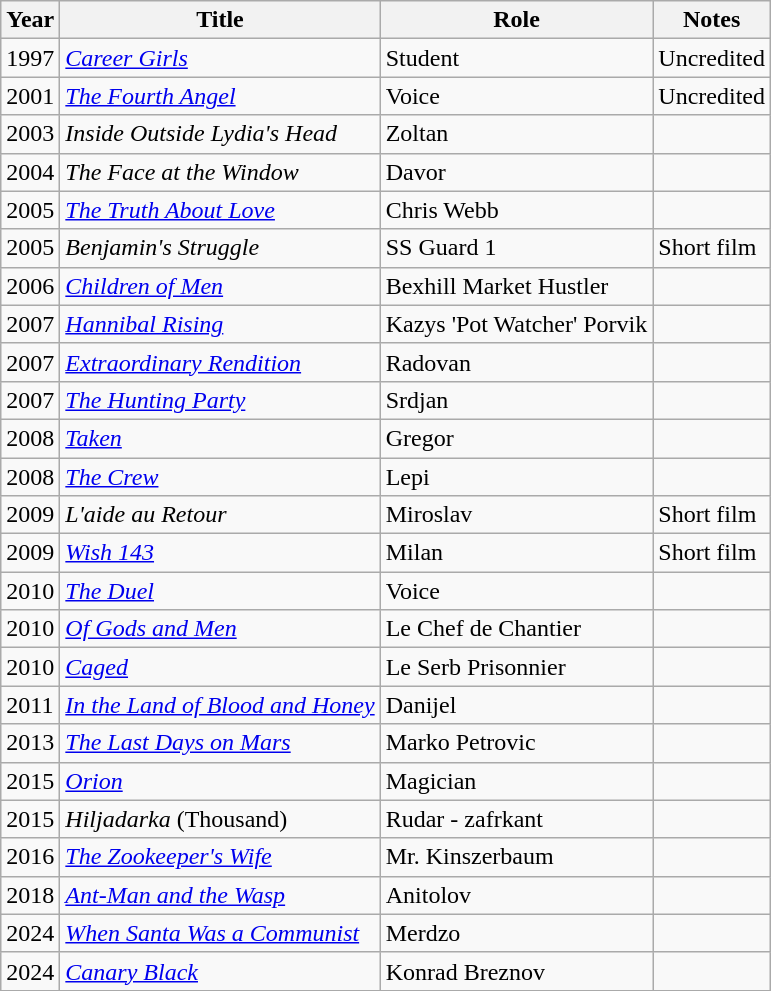<table class="wikitable unsortable">
<tr>
<th>Year</th>
<th>Title</th>
<th>Role</th>
<th>Notes</th>
</tr>
<tr>
<td>1997</td>
<td><em><a href='#'>Career Girls</a></em></td>
<td>Student</td>
<td>Uncredited</td>
</tr>
<tr>
<td>2001</td>
<td><em><a href='#'>The Fourth Angel</a></em></td>
<td>Voice</td>
<td>Uncredited</td>
</tr>
<tr>
<td>2003</td>
<td><em>Inside Outside Lydia's Head</em></td>
<td>Zoltan</td>
<td></td>
</tr>
<tr>
<td>2004</td>
<td><em>The Face at the Window</em></td>
<td>Davor</td>
<td></td>
</tr>
<tr>
<td>2005</td>
<td><em><a href='#'>The Truth About Love</a></em></td>
<td>Chris Webb</td>
<td></td>
</tr>
<tr>
<td>2005</td>
<td><em>Benjamin's Struggle</em></td>
<td>SS Guard 1</td>
<td>Short film</td>
</tr>
<tr>
<td>2006</td>
<td><em><a href='#'>Children of Men</a></em></td>
<td>Bexhill Market Hustler</td>
<td></td>
</tr>
<tr>
<td>2007</td>
<td><em><a href='#'>Hannibal Rising</a></em></td>
<td>Kazys 'Pot Watcher' Porvik</td>
<td></td>
</tr>
<tr>
<td>2007</td>
<td><em><a href='#'>Extraordinary Rendition</a></em></td>
<td>Radovan</td>
<td></td>
</tr>
<tr>
<td>2007</td>
<td><em><a href='#'>The Hunting Party</a></em></td>
<td>Srdjan</td>
<td></td>
</tr>
<tr>
<td>2008</td>
<td><em><a href='#'>Taken</a></em></td>
<td>Gregor</td>
<td></td>
</tr>
<tr>
<td>2008</td>
<td><em><a href='#'>The Crew</a></em></td>
<td>Lepi</td>
<td></td>
</tr>
<tr>
<td>2009</td>
<td><em>L'aide au Retour</em></td>
<td>Miroslav</td>
<td>Short film</td>
</tr>
<tr>
<td>2009</td>
<td><em><a href='#'>Wish 143</a></em></td>
<td>Milan</td>
<td>Short film</td>
</tr>
<tr>
<td>2010</td>
<td><em><a href='#'>The Duel</a></em></td>
<td>Voice</td>
<td></td>
</tr>
<tr>
<td>2010</td>
<td><em><a href='#'>Of Gods and Men</a></em></td>
<td>Le Chef de Chantier</td>
<td></td>
</tr>
<tr>
<td>2010</td>
<td><em><a href='#'>Caged</a></em></td>
<td>Le Serb Prisonnier</td>
<td></td>
</tr>
<tr>
<td>2011</td>
<td><em><a href='#'>In the Land of Blood and Honey</a></em></td>
<td>Danijel</td>
<td></td>
</tr>
<tr>
<td>2013</td>
<td><em><a href='#'>The Last Days on Mars</a></em></td>
<td>Marko Petrovic</td>
<td></td>
</tr>
<tr>
<td>2015</td>
<td><em><a href='#'>Orion</a></em></td>
<td>Magician</td>
<td></td>
</tr>
<tr>
<td>2015</td>
<td><em>Hiljadarka</em> (Thousand)</td>
<td>Rudar - zafrkant</td>
<td></td>
</tr>
<tr>
<td>2016</td>
<td><em><a href='#'>The Zookeeper's Wife</a></em></td>
<td>Mr. Kinszerbaum</td>
<td></td>
</tr>
<tr>
<td>2018</td>
<td><em><a href='#'>Ant-Man and the Wasp</a></em></td>
<td>Anitolov</td>
<td></td>
</tr>
<tr>
<td>2024</td>
<td><em><a href='#'>When Santa Was a Communist</a></em></td>
<td>Merdzo</td>
<td></td>
</tr>
<tr>
<td>2024</td>
<td><em><a href='#'>Canary Black</a></em></td>
<td>Konrad Breznov</td>
<td></td>
</tr>
</table>
